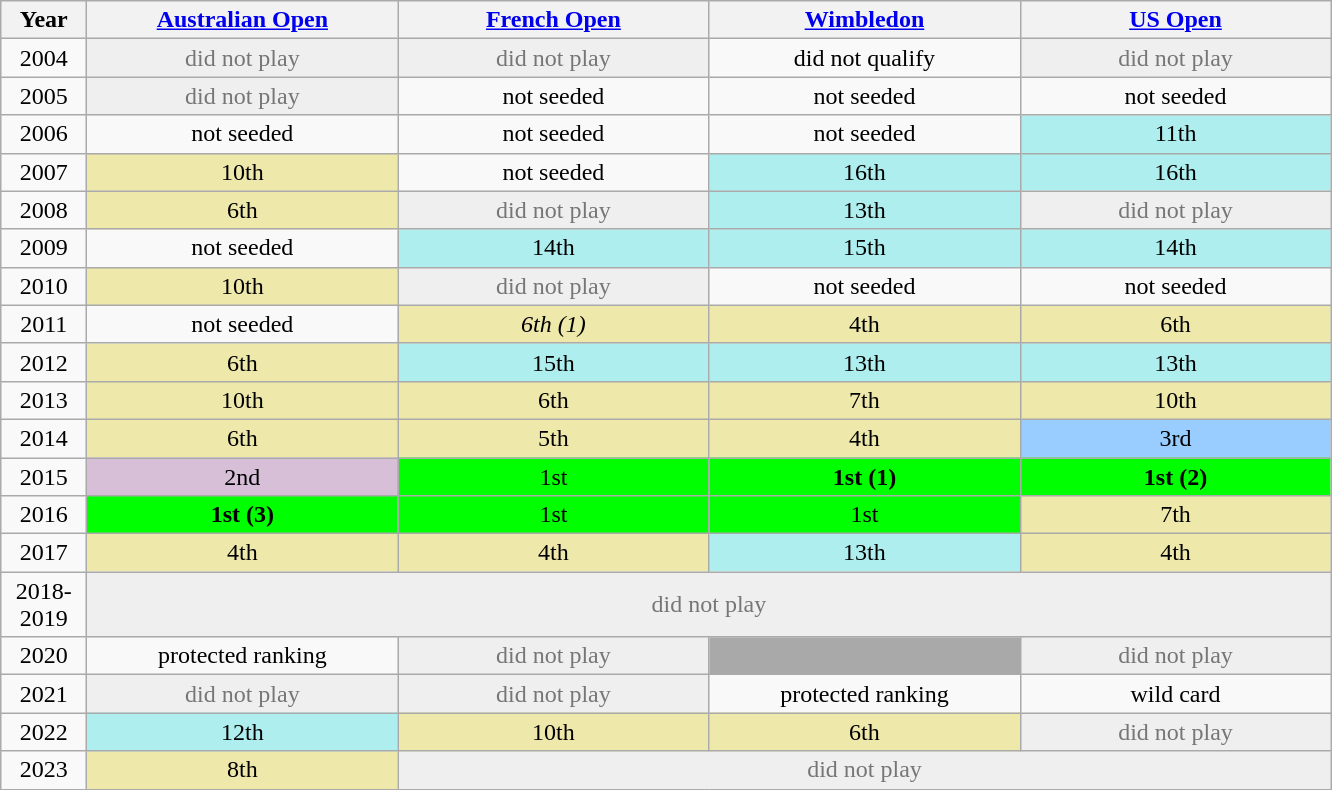<table class=wikitable style=font-size:100%;text-align:center>
<tr>
<th width=50>Year</th>
<th width=200><a href='#'>Australian Open</a></th>
<th width=200><a href='#'>French Open</a></th>
<th width=200><a href='#'>Wimbledon</a></th>
<th width=200><a href='#'>US Open</a></th>
</tr>
<tr>
<td>2004</td>
<td style="color:#767676; background:#efefef">did not play</td>
<td style="color:#767676; background:#efefef">did not play</td>
<td>did not qualify</td>
<td style="color:#767676; background:#efefef">did not play</td>
</tr>
<tr>
<td>2005</td>
<td style="color:#767676; background:#efefef">did not play</td>
<td>not seeded</td>
<td>not seeded</td>
<td>not seeded</td>
</tr>
<tr>
<td>2006</td>
<td>not seeded</td>
<td>not seeded</td>
<td>not seeded</td>
<td bgcolor=#afeeee>11th</td>
</tr>
<tr>
<td>2007</td>
<td bgcolor=#EEE8AA>10th</td>
<td>not seeded</td>
<td bgcolor=#afeeee>16th</td>
<td bgcolor=#afeeee>16th</td>
</tr>
<tr>
<td>2008</td>
<td bgcolor=#EEE8AA>6th</td>
<td style="color:#767676; background:#efefef">did not play</td>
<td bgcolor=#afeeee>13th</td>
<td style="color:#767676; background:#efefef">did not play</td>
</tr>
<tr>
<td>2009</td>
<td>not seeded</td>
<td bgcolor=#afeeee>14th</td>
<td bgcolor=#afeeee>15th</td>
<td bgcolor=#afeeee>14th</td>
</tr>
<tr>
<td>2010</td>
<td bgcolor=#EEE8AA>10th</td>
<td style="color:#767676; background:#efefef">did not play</td>
<td>not seeded</td>
<td>not seeded</td>
</tr>
<tr>
<td>2011</td>
<td>not seeded</td>
<td bgcolor=#EEE8AA><em>6th (1)</em></td>
<td bgcolor=#EEE8AA>4th</td>
<td bgcolor=#EEE8AA>6th</td>
</tr>
<tr>
<td>2012</td>
<td bgcolor=#EEE8AA>6th</td>
<td bgcolor=#afeeee>15th</td>
<td bgcolor=#afeeee>13th</td>
<td bgcolor=#afeeee>13th</td>
</tr>
<tr>
<td>2013</td>
<td bgcolor=#EEE8AA>10th</td>
<td bgcolor=#EEE8AA>6th</td>
<td bgcolor=#EEE8AA>7th</td>
<td bgcolor=#EEE8AA>10th</td>
</tr>
<tr>
<td>2014</td>
<td bgcolor=#EEE8AA>6th</td>
<td bgcolor=#EEE8AA>5th</td>
<td bgcolor=#EEE8AA>4th</td>
<td bgcolor=#99ccff>3rd</td>
</tr>
<tr>
<td>2015</td>
<td bgcolor=#D8BFD8>2nd</td>
<td bgcolor=#00FF00>1st</td>
<td bgcolor=#00FF00><strong>1st (1)</strong></td>
<td bgcolor=#00FF00><strong>1st (2)</strong></td>
</tr>
<tr>
<td>2016</td>
<td bgcolor=#00FF00><strong>1st (3)</strong></td>
<td bgcolor=#00FF00>1st</td>
<td bgcolor=#00FF00>1st</td>
<td bgcolor=#EEE8AA>7th</td>
</tr>
<tr>
<td>2017</td>
<td bgcolor=#EEE8AA>4th</td>
<td bgcolor=#EEE8AA>4th</td>
<td bgcolor=#afeeee>13th</td>
<td bgcolor=#EEE8AA>4th</td>
</tr>
<tr>
<td>2018-2019</td>
<td colspan=4 style="color:#767676; background:#efefef">did not play</td>
</tr>
<tr>
<td>2020</td>
<td>protected ranking</td>
<td style="color:#767676; background:#efefef">did not play</td>
<td bgcolor="darkgray"></td>
<td style="color:#767676; background:#efefef">did not play</td>
</tr>
<tr>
<td>2021</td>
<td style="color:#767676; background:#efefef">did not play</td>
<td style="color:#767676; background:#efefef">did not play</td>
<td>protected ranking</td>
<td>wild card</td>
</tr>
<tr>
<td>2022</td>
<td bgcolor=#afeeee>12th</td>
<td bgcolor=#EEE8AA>10th</td>
<td bgcolor=#EEE8AA>6th</td>
<td style="color:#767676; background:#efefef">did not play</td>
</tr>
<tr>
<td>2023</td>
<td bgcolor=#EEE8AA>8th</td>
<td colspan=3 style="color:#767676; background:#efefef">did not play</td>
</tr>
</table>
